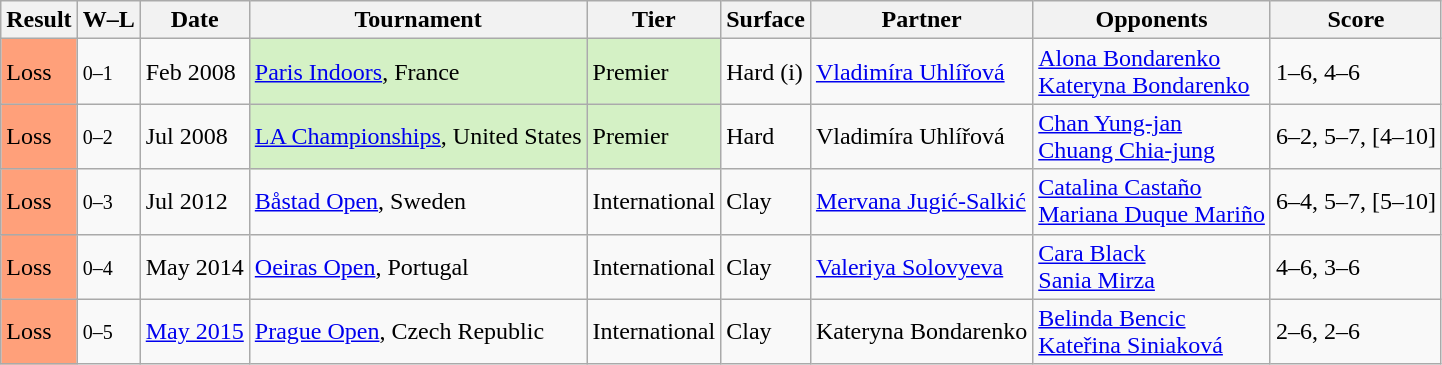<table class="sortable wikitable">
<tr>
<th>Result</th>
<th class="unsortable">W–L</th>
<th>Date</th>
<th>Tournament</th>
<th>Tier</th>
<th>Surface</th>
<th>Partner</th>
<th>Opponents</th>
<th class="unsortable">Score</th>
</tr>
<tr>
<td style="background:#ffa07a;">Loss</td>
<td><small>0–1</small></td>
<td>Feb 2008</td>
<td style="background:#d4f1c5;"><a href='#'>Paris Indoors</a>, France</td>
<td style="background:#d4f1c5;">Premier</td>
<td>Hard (i)</td>
<td> <a href='#'>Vladimíra Uhlířová</a></td>
<td> <a href='#'>Alona Bondarenko</a> <br>  <a href='#'>Kateryna Bondarenko</a></td>
<td>1–6, 4–6</td>
</tr>
<tr>
<td style="background:#ffa07a;">Loss</td>
<td><small>0–2</small></td>
<td>Jul 2008</td>
<td style="background:#d4f1c5;"><a href='#'>LA Championships</a>, United States</td>
<td style="background:#d4f1c5;">Premier</td>
<td>Hard</td>
<td> Vladimíra Uhlířová</td>
<td> <a href='#'>Chan Yung-jan</a> <br>  <a href='#'>Chuang Chia-jung</a></td>
<td>6–2, 5–7, [4–10]</td>
</tr>
<tr>
<td style="background:#ffa07a;">Loss</td>
<td><small>0–3</small></td>
<td>Jul 2012</td>
<td><a href='#'>Båstad Open</a>, Sweden</td>
<td>International</td>
<td>Clay</td>
<td> <a href='#'>Mervana Jugić-Salkić</a></td>
<td> <a href='#'>Catalina Castaño</a> <br>  <a href='#'>Mariana Duque Mariño</a></td>
<td>6–4, 5–7, [5–10]</td>
</tr>
<tr>
<td style="background:#ffa07a;">Loss</td>
<td><small>0–4</small></td>
<td>May 2014</td>
<td><a href='#'>Oeiras Open</a>, Portugal</td>
<td>International</td>
<td>Clay</td>
<td> <a href='#'>Valeriya Solovyeva</a></td>
<td> <a href='#'>Cara Black</a> <br>  <a href='#'>Sania Mirza</a></td>
<td>4–6, 3–6</td>
</tr>
<tr>
<td style="background:#ffa07a;">Loss</td>
<td><small>0–5</small></td>
<td><a href='#'>May 2015</a></td>
<td><a href='#'>Prague Open</a>, Czech Republic</td>
<td>International</td>
<td>Clay</td>
<td> Kateryna Bondarenko</td>
<td> <a href='#'>Belinda Bencic</a> <br>  <a href='#'>Kateřina Siniaková</a></td>
<td>2–6, 2–6</td>
</tr>
</table>
